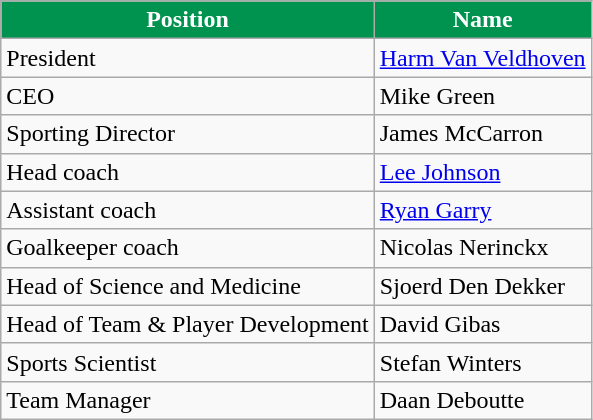<table class="wikitable">
<tr>
<th style="color:#FFFFFF;Background:#00924F">Position</th>
<th style="color:#FFFFFF;Background:#00924F">Name</th>
</tr>
<tr>
<td>President</td>
<td> <a href='#'>Harm Van Veldhoven</a></td>
</tr>
<tr>
<td>CEO</td>
<td> Mike Green</td>
</tr>
<tr>
<td>Sporting Director</td>
<td> James McCarron</td>
</tr>
<tr>
<td>Head coach</td>
<td> <a href='#'>Lee Johnson</a></td>
</tr>
<tr>
<td>Assistant coach</td>
<td> <a href='#'>Ryan Garry</a></td>
</tr>
<tr>
<td>Goalkeeper coach</td>
<td> Nicolas Nerinckx</td>
</tr>
<tr>
<td>Head of Science and Medicine</td>
<td> Sjoerd Den Dekker</td>
</tr>
<tr>
<td>Head of Team & Player Development</td>
<td> David Gibas</td>
</tr>
<tr>
<td>Sports Scientist</td>
<td> Stefan Winters</td>
</tr>
<tr>
<td>Team Manager</td>
<td> Daan Deboutte</td>
</tr>
</table>
